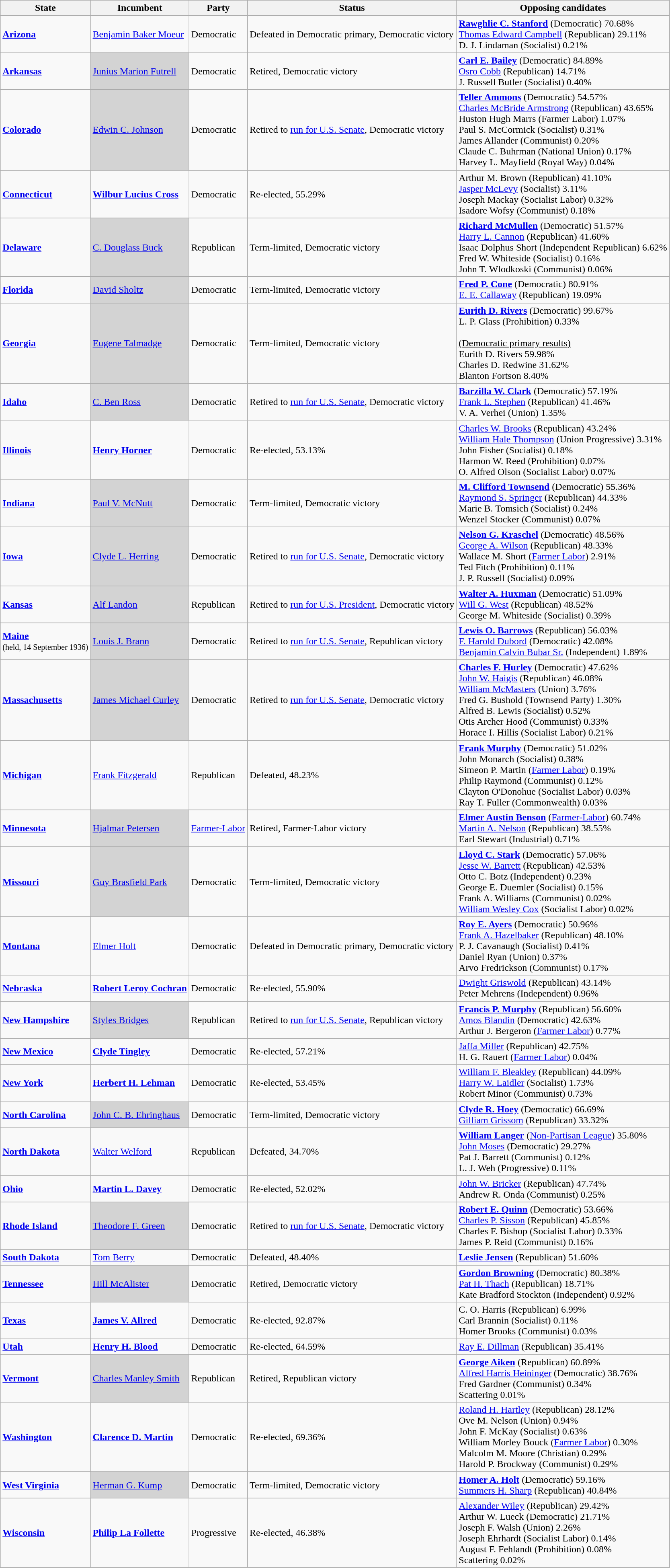<table class="wikitable">
<tr>
<th>State</th>
<th>Incumbent</th>
<th>Party</th>
<th>Status</th>
<th>Opposing candidates</th>
</tr>
<tr>
<td><strong><a href='#'>Arizona</a></strong></td>
<td><a href='#'>Benjamin Baker Moeur</a></td>
<td>Democratic</td>
<td>Defeated in Democratic primary, Democratic victory</td>
<td><strong><a href='#'>Rawghlie C. Stanford</a></strong> (Democratic) 70.68%<br><a href='#'>Thomas Edward Campbell</a> (Republican) 29.11%<br>D. J. Lindaman (Socialist) 0.21%<br></td>
</tr>
<tr>
<td><strong><a href='#'>Arkansas</a></strong></td>
<td bgcolor="lightgrey"><a href='#'>Junius Marion Futrell</a></td>
<td>Democratic</td>
<td>Retired, Democratic victory</td>
<td><strong><a href='#'>Carl E. Bailey</a></strong> (Democratic) 84.89%<br><a href='#'>Osro Cobb</a> (Republican) 14.71%<br>J. Russell Butler (Socialist) 0.40%<br></td>
</tr>
<tr>
<td><strong><a href='#'>Colorado</a></strong></td>
<td bgcolor="lightgrey"><a href='#'>Edwin C. Johnson</a></td>
<td>Democratic</td>
<td>Retired to <a href='#'>run for U.S. Senate</a>, Democratic victory</td>
<td><strong><a href='#'>Teller Ammons</a></strong> (Democratic) 54.57%<br><a href='#'>Charles McBride Armstrong</a> (Republican) 43.65%<br>Huston Hugh Marrs (Farmer Labor) 1.07%<br>Paul S. McCormick (Socialist) 0.31%<br>James Allander (Communist) 0.20%<br>Claude C. Buhrman (National Union) 0.17%<br>Harvey L. Mayfield (Royal Way) 0.04%<br></td>
</tr>
<tr>
<td><strong><a href='#'>Connecticut</a></strong></td>
<td><strong><a href='#'>Wilbur Lucius Cross</a></strong></td>
<td>Democratic</td>
<td>Re-elected, 55.29%</td>
<td>Arthur M. Brown (Republican) 41.10%<br><a href='#'>Jasper McLevy</a> (Socialist) 3.11%<br>Joseph Mackay (Socialist Labor) 0.32%<br>Isadore Wofsy (Communist) 0.18%<br></td>
</tr>
<tr>
<td><strong><a href='#'>Delaware</a></strong></td>
<td bgcolor="lightgrey"><a href='#'>C. Douglass Buck</a></td>
<td>Republican</td>
<td>Term-limited, Democratic victory</td>
<td><strong><a href='#'>Richard McMullen</a></strong> (Democratic) 51.57%<br><a href='#'>Harry L. Cannon</a> (Republican) 41.60%<br>Isaac Dolphus Short (Independent Republican) 6.62%<br>Fred W. Whiteside (Socialist) 0.16%<br>John T. Wlodkoski (Communist) 0.06%<br></td>
</tr>
<tr>
<td><strong><a href='#'>Florida</a></strong></td>
<td bgcolor="lightgrey"><a href='#'>David Sholtz</a></td>
<td>Democratic</td>
<td>Term-limited, Democratic victory</td>
<td><strong><a href='#'>Fred P. Cone</a></strong> (Democratic) 80.91%<br><a href='#'>E. E. Callaway</a> (Republican) 19.09%<br></td>
</tr>
<tr>
<td><strong><a href='#'>Georgia</a></strong></td>
<td bgcolor="lightgrey"><a href='#'>Eugene Talmadge</a></td>
<td>Democratic</td>
<td>Term-limited, Democratic victory</td>
<td><strong><a href='#'>Eurith D. Rivers</a></strong> (Democratic) 99.67%<br>L. P. Glass (Prohibition) 0.33%<br><br><u>(Democratic primary results)</u><br>Eurith D. Rivers 59.98%<br>Charles D. Redwine 31.62%<br>Blanton Fortson 8.40%<br></td>
</tr>
<tr>
<td><strong><a href='#'>Idaho</a></strong></td>
<td bgcolor="lightgrey"><a href='#'>C. Ben Ross</a></td>
<td>Democratic</td>
<td>Retired to <a href='#'>run for U.S. Senate</a>, Democratic victory</td>
<td><strong><a href='#'>Barzilla W. Clark</a></strong> (Democratic) 57.19%<br><a href='#'>Frank L. Stephen</a> (Republican) 41.46%<br>V. A. Verhei (Union) 1.35%<br></td>
</tr>
<tr>
<td><strong><a href='#'>Illinois</a></strong></td>
<td><strong><a href='#'>Henry Horner</a></strong></td>
<td>Democratic</td>
<td>Re-elected, 53.13%</td>
<td><a href='#'>Charles W. Brooks</a> (Republican) 43.24%<br><a href='#'>William Hale Thompson</a> (Union Progressive) 3.31%<br>John Fisher (Socialist) 0.18%<br>Harmon W. Reed (Prohibition) 0.07%<br>O. Alfred Olson (Socialist Labor) 0.07%<br></td>
</tr>
<tr>
<td><strong><a href='#'>Indiana</a></strong></td>
<td bgcolor="lightgrey"><a href='#'>Paul V. McNutt</a></td>
<td>Democratic</td>
<td>Term-limited, Democratic victory</td>
<td><strong><a href='#'>M. Clifford Townsend</a></strong> (Democratic) 55.36%<br><a href='#'>Raymond S. Springer</a> (Republican) 44.33%<br>Marie B. Tomsich (Socialist) 0.24%<br>Wenzel Stocker (Communist) 0.07%<br></td>
</tr>
<tr>
<td><strong><a href='#'>Iowa</a></strong></td>
<td bgcolor="lightgrey"><a href='#'>Clyde L. Herring</a></td>
<td>Democratic</td>
<td>Retired to <a href='#'>run for U.S. Senate</a>, Democratic victory</td>
<td><strong><a href='#'>Nelson G. Kraschel</a></strong> (Democratic) 48.56%<br><a href='#'>George A. Wilson</a> (Republican) 48.33%<br>Wallace M. Short (<a href='#'>Farmer Labor</a>) 2.91%<br>Ted Fitch (Prohibition) 0.11%<br>J. P. Russell (Socialist) 0.09%<br></td>
</tr>
<tr>
<td><strong><a href='#'>Kansas</a></strong></td>
<td bgcolor="lightgrey"><a href='#'>Alf Landon</a></td>
<td>Republican</td>
<td>Retired to <a href='#'>run for U.S. President</a>, Democratic victory</td>
<td><strong><a href='#'>Walter A. Huxman</a></strong> (Democratic) 51.09%<br><a href='#'>Will G. West</a> (Republican) 48.52%<br>George M. Whiteside (Socialist) 0.39%<br></td>
</tr>
<tr>
<td><strong><a href='#'>Maine</a></strong><br><small>(held, 14 September 1936)</small></td>
<td bgcolor="lightgrey"><a href='#'>Louis J. Brann</a></td>
<td>Democratic</td>
<td>Retired to <a href='#'>run for U.S. Senate</a>, Republican victory</td>
<td><strong><a href='#'>Lewis O. Barrows</a></strong> (Republican) 56.03%<br><a href='#'>F. Harold Dubord</a> (Democratic) 42.08%<br><a href='#'>Benjamin Calvin Bubar Sr.</a> (Independent) 1.89%<br></td>
</tr>
<tr>
<td><strong><a href='#'>Massachusetts</a></strong></td>
<td bgcolor="lightgrey"><a href='#'>James Michael Curley</a></td>
<td>Democratic</td>
<td>Retired to <a href='#'>run for U.S. Senate</a>, Democratic victory</td>
<td><strong><a href='#'>Charles F. Hurley</a></strong> (Democratic) 47.62%<br><a href='#'>John W. Haigis</a> (Republican) 46.08%<br><a href='#'>William McMasters</a> (Union) 3.76%<br>Fred G. Bushold (Townsend Party) 1.30%<br>Alfred B. Lewis (Socialist) 0.52%<br>Otis Archer Hood (Communist) 0.33%<br>Horace I. Hillis (Socialist Labor) 0.21%<br></td>
</tr>
<tr>
<td><strong><a href='#'>Michigan</a></strong></td>
<td><a href='#'>Frank Fitzgerald</a></td>
<td>Republican</td>
<td>Defeated, 48.23%</td>
<td><strong><a href='#'>Frank Murphy</a></strong> (Democratic) 51.02%<br>John Monarch (Socialist) 0.38%<br>Simeon P. Martin (<a href='#'>Farmer Labor</a>) 0.19%<br>Philip Raymond (Communist) 0.12%<br>Clayton O'Donohue (Socialist Labor) 0.03%<br>Ray T. Fuller (Commonwealth) 0.03%<br></td>
</tr>
<tr>
<td><strong><a href='#'>Minnesota</a></strong></td>
<td bgcolor="lightgrey"><a href='#'>Hjalmar Petersen</a></td>
<td><a href='#'>Farmer-Labor</a></td>
<td>Retired, Farmer-Labor victory</td>
<td><strong><a href='#'>Elmer Austin Benson</a></strong> (<a href='#'>Farmer-Labor</a>) 60.74%<br><a href='#'>Martin A. Nelson</a> (Republican) 38.55%<br>Earl Stewart (Industrial) 0.71%<br></td>
</tr>
<tr>
<td><strong><a href='#'>Missouri</a></strong></td>
<td bgcolor="lightgrey"><a href='#'>Guy Brasfield Park</a></td>
<td>Democratic</td>
<td>Term-limited, Democratic victory</td>
<td><strong><a href='#'>Lloyd C. Stark</a></strong> (Democratic) 57.06%<br><a href='#'>Jesse W. Barrett</a> (Republican) 42.53%<br>Otto C. Botz (Independent) 0.23%<br>George E. Duemler (Socialist) 0.15%<br>Frank A. Williams (Communist) 0.02%<br><a href='#'>William Wesley Cox</a> (Socialist Labor) 0.02%<br></td>
</tr>
<tr>
<td><strong><a href='#'>Montana</a></strong></td>
<td><a href='#'>Elmer Holt</a></td>
<td>Democratic</td>
<td>Defeated in Democratic primary, Democratic victory</td>
<td><strong><a href='#'>Roy E. Ayers</a></strong> (Democratic) 50.96%<br><a href='#'>Frank A. Hazelbaker</a> (Republican) 48.10%<br>P. J. Cavanaugh (Socialist) 0.41%<br>Daniel Ryan (Union) 0.37%<br>Arvo Fredrickson (Communist) 0.17%<br></td>
</tr>
<tr>
<td><strong><a href='#'>Nebraska</a></strong></td>
<td><strong><a href='#'>Robert Leroy Cochran</a></strong></td>
<td>Democratic</td>
<td>Re-elected, 55.90%</td>
<td><a href='#'>Dwight Griswold</a> (Republican) 43.14%<br>Peter Mehrens (Independent) 0.96%<br></td>
</tr>
<tr>
<td><strong><a href='#'>New Hampshire</a></strong></td>
<td bgcolor="lightgrey"><a href='#'>Styles Bridges</a></td>
<td>Republican</td>
<td>Retired to <a href='#'>run for U.S. Senate</a>, Republican victory</td>
<td><strong><a href='#'>Francis P. Murphy</a></strong> (Republican) 56.60%<br><a href='#'>Amos Blandin</a> (Democratic) 42.63%<br>Arthur J. Bergeron (<a href='#'>Farmer Labor</a>) 0.77%<br></td>
</tr>
<tr>
<td><strong><a href='#'>New Mexico</a></strong></td>
<td><strong><a href='#'>Clyde Tingley</a></strong></td>
<td>Democratic</td>
<td>Re-elected, 57.21%</td>
<td><a href='#'>Jaffa Miller</a> (Republican) 42.75%<br>H. G. Rauert (<a href='#'>Farmer Labor</a>) 0.04%<br></td>
</tr>
<tr>
<td><strong><a href='#'>New York</a></strong></td>
<td><strong><a href='#'>Herbert H. Lehman</a></strong></td>
<td>Democratic</td>
<td>Re-elected, 53.45%</td>
<td><a href='#'>William F. Bleakley</a> (Republican) 44.09%<br><a href='#'>Harry W. Laidler</a> (Socialist) 1.73%<br>Robert Minor (Communist) 0.73%<br></td>
</tr>
<tr>
<td><strong><a href='#'>North Carolina</a></strong></td>
<td bgcolor="lightgrey"><a href='#'>John C. B. Ehringhaus</a></td>
<td>Democratic</td>
<td>Term-limited, Democratic victory</td>
<td><strong><a href='#'>Clyde R. Hoey</a></strong> (Democratic) 66.69%<br><a href='#'>Gilliam Grissom</a> (Republican) 33.32%<br></td>
</tr>
<tr>
<td><strong><a href='#'>North Dakota</a></strong></td>
<td><a href='#'>Walter Welford</a></td>
<td>Republican</td>
<td>Defeated, 34.70%</td>
<td><strong><a href='#'>William Langer</a></strong> (<a href='#'>Non-Partisan League</a>) 35.80%<br><a href='#'>John Moses</a> (Democratic) 29.27%<br>Pat J. Barrett (Communist) 0.12%<br>L. J. Weh (Progressive) 0.11%<br></td>
</tr>
<tr>
<td><strong><a href='#'>Ohio</a></strong></td>
<td><strong><a href='#'>Martin L. Davey</a></strong></td>
<td>Democratic</td>
<td>Re-elected, 52.02%</td>
<td><a href='#'>John W. Bricker</a> (Republican) 47.74%<br>Andrew R. Onda (Communist) 0.25%<br></td>
</tr>
<tr>
<td><strong><a href='#'>Rhode Island</a></strong></td>
<td bgcolor="lightgrey"><a href='#'>Theodore F. Green</a></td>
<td>Democratic</td>
<td>Retired to <a href='#'>run for U.S. Senate</a>, Democratic victory</td>
<td><strong><a href='#'>Robert E. Quinn</a></strong> (Democratic) 53.66%<br><a href='#'>Charles P. Sisson</a> (Republican) 45.85%<br>Charles F. Bishop (Socialist Labor) 0.33%<br>James P. Reid (Communist) 0.16%<br></td>
</tr>
<tr>
<td><strong><a href='#'>South Dakota</a></strong></td>
<td><a href='#'>Tom Berry</a></td>
<td>Democratic</td>
<td>Defeated, 48.40%</td>
<td><strong><a href='#'>Leslie Jensen</a></strong> (Republican) 51.60%<br></td>
</tr>
<tr>
<td><strong><a href='#'>Tennessee</a></strong></td>
<td bgcolor="lightgrey"><a href='#'>Hill McAlister</a></td>
<td>Democratic</td>
<td>Retired, Democratic victory</td>
<td><strong><a href='#'>Gordon Browning</a></strong> (Democratic) 80.38%<br><a href='#'>Pat H. Thach</a> (Republican) 18.71%<br>Kate Bradford Stockton (Independent) 0.92%<br></td>
</tr>
<tr>
<td><strong><a href='#'>Texas</a></strong></td>
<td><strong><a href='#'>James V. Allred</a></strong></td>
<td>Democratic</td>
<td>Re-elected, 92.87%</td>
<td>C. O. Harris (Republican) 6.99%<br>Carl Brannin (Socialist) 0.11%<br>Homer Brooks (Communist) 0.03%<br></td>
</tr>
<tr>
<td><strong><a href='#'>Utah</a></strong></td>
<td><strong><a href='#'>Henry H. Blood</a></strong></td>
<td>Democratic</td>
<td>Re-elected, 64.59%</td>
<td><a href='#'>Ray E. Dillman</a> (Republican) 35.41%<br></td>
</tr>
<tr>
<td><strong><a href='#'>Vermont</a></strong></td>
<td bgcolor="lightgrey"><a href='#'>Charles Manley Smith</a></td>
<td>Republican</td>
<td>Retired, Republican victory</td>
<td><strong><a href='#'>George Aiken</a></strong> (Republican) 60.89%<br><a href='#'>Alfred Harris Heininger</a> (Democratic) 38.76%<br>Fred Gardner (Communist) 0.34%<br>Scattering 0.01%<br></td>
</tr>
<tr>
<td><strong><a href='#'>Washington</a></strong></td>
<td><strong><a href='#'>Clarence D. Martin</a></strong></td>
<td>Democratic</td>
<td>Re-elected, 69.36%</td>
<td><a href='#'>Roland H. Hartley</a> (Republican) 28.12%<br>Ove M. Nelson (Union) 0.94%<br>John F. McKay (Socialist) 0.63%<br>William Morley Bouck (<a href='#'>Farmer Labor</a>) 0.30%<br>Malcolm M. Moore (Christian) 0.29%<br>Harold P. Brockway (Communist) 0.29%<br></td>
</tr>
<tr>
<td><strong><a href='#'>West Virginia</a></strong></td>
<td bgcolor="lightgrey"><a href='#'>Herman G. Kump</a></td>
<td>Democratic</td>
<td>Term-limited, Democratic victory</td>
<td><strong><a href='#'>Homer A. Holt</a></strong> (Democratic) 59.16%<br><a href='#'>Summers H. Sharp</a> (Republican) 40.84%<br></td>
</tr>
<tr>
<td><strong><a href='#'>Wisconsin</a></strong></td>
<td><strong><a href='#'>Philip La Follette</a></strong></td>
<td>Progressive</td>
<td>Re-elected, 46.38%</td>
<td><a href='#'>Alexander Wiley</a> (Republican) 29.42%<br>Arthur W. Lueck (Democratic) 21.71%<br>Joseph F. Walsh (Union) 2.26%<br>Joseph Ehrhardt (Socialist Labor) 0.14%<br>August F. Fehlandt (Prohibition) 0.08%<br>Scattering 0.02%<br></td>
</tr>
</table>
